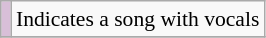<table class="wikitable" style="font-size:90%;">
<tr>
<td style="background-color:#D8BFD8"></td>
<td>Indicates a song with vocals</td>
</tr>
<tr>
</tr>
</table>
